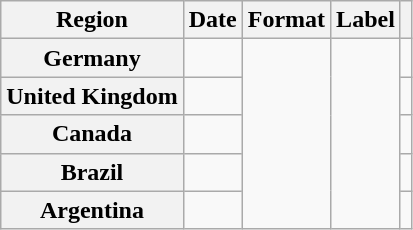<table class="wikitable plainrowheaders">
<tr>
<th scope="col">Region</th>
<th scope="col">Date</th>
<th scope="col">Format</th>
<th scope="col">Label</th>
<th scope="col"></th>
</tr>
<tr>
<th scope="row">Germany</th>
<td></td>
<td rowspan="5"></td>
<td rowspan="5"></td>
<td align="center"></td>
</tr>
<tr>
<th scope="row">United Kingdom</th>
<td></td>
<td align="center"></td>
</tr>
<tr>
<th scope="row">Canada</th>
<td></td>
<td align="center"></td>
</tr>
<tr>
<th scope="row">Brazil</th>
<td></td>
<td align="center"></td>
</tr>
<tr>
<th scope="row">Argentina</th>
<td></td>
<td align="center"></td>
</tr>
</table>
